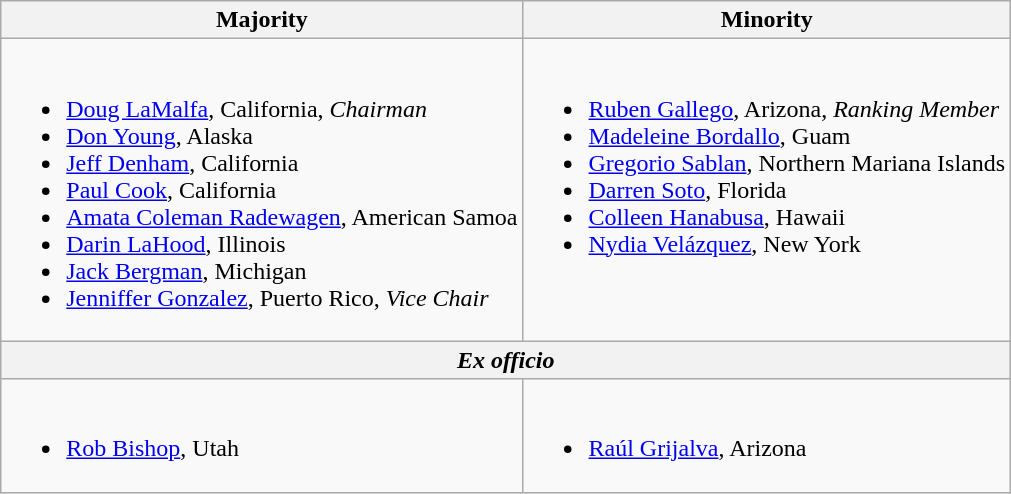<table class=wikitable>
<tr>
<th>Majority</th>
<th>Minority</th>
</tr>
<tr valign=top>
<td><br><ul><li><a href='#'>Doug LaMalfa</a>, California, <em>Chairman</em></li><li><a href='#'>Don Young</a>, Alaska</li><li><a href='#'>Jeff Denham</a>, California</li><li><a href='#'>Paul Cook</a>, California</li><li><a href='#'>Amata Coleman Radewagen</a>, American Samoa</li><li><a href='#'>Darin LaHood</a>, Illinois</li><li><a href='#'>Jack Bergman</a>, Michigan</li><li><a href='#'>Jenniffer Gonzalez</a>, Puerto Rico, <em>Vice Chair</em></li></ul></td>
<td><br><ul><li><a href='#'>Ruben Gallego</a>, Arizona, <em>Ranking Member</em></li><li><a href='#'>Madeleine Bordallo</a>, Guam</li><li><span><a href='#'>Gregorio Sablan</a>, Northern Mariana Islands</span></li><li><a href='#'>Darren Soto</a>, Florida</li><li><a href='#'>Colleen Hanabusa</a>, Hawaii</li><li><a href='#'>Nydia Velázquez</a>, New York</li></ul></td>
</tr>
<tr>
<th colspan=2><em>Ex officio</em></th>
</tr>
<tr>
<td><br><ul><li><a href='#'>Rob Bishop</a>, Utah</li></ul></td>
<td><br><ul><li><a href='#'>Raúl Grijalva</a>, Arizona</li></ul></td>
</tr>
</table>
